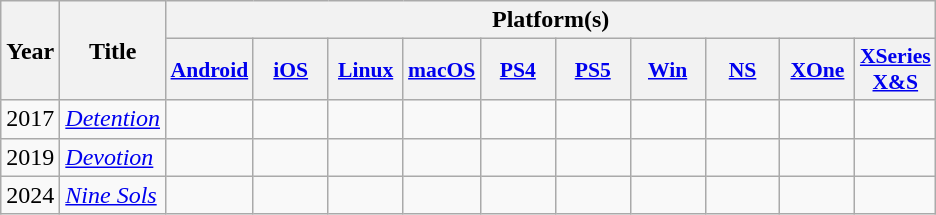<table class="wikitable sortable">
<tr>
<th rowspan="2">Year</th>
<th rowspan="2">Title</th>
<th colspan="10">Platform(s)</th>
</tr>
<tr>
<th style="width:3em; font-size:90%"><a href='#'>Android</a></th>
<th style="width:3em; font-size:90%"><a href='#'>iOS</a></th>
<th style="width:3em; font-size:90%"><a href='#'>Linux</a></th>
<th style="width:3em; font-size:90%"><a href='#'>macOS</a></th>
<th style="width:3em; font-size:90%"><a href='#'>PS4</a></th>
<th style="width:3em; font-size:90%"><a href='#'>PS5</a></th>
<th style="width:3em; font-size:90%"><a href='#'>Win</a></th>
<th style="width:3em; font-size:90%"><a href='#'>NS</a></th>
<th style="width:3em; font-size:90%"><a href='#'>XOne</a></th>
<th style="width:3em; font-size:90%"><a href='#'>XSeries X&S</a></th>
</tr>
<tr>
<td>2017</td>
<td><em><a href='#'>Detention</a></em></td>
<td></td>
<td></td>
<td></td>
<td></td>
<td></td>
<td></td>
<td></td>
<td></td>
<td></td>
<td></td>
</tr>
<tr>
<td>2019</td>
<td><em><a href='#'>Devotion</a></em></td>
<td></td>
<td></td>
<td></td>
<td></td>
<td></td>
<td></td>
<td></td>
<td></td>
<td></td>
<td></td>
</tr>
<tr>
<td>2024</td>
<td><em><a href='#'>Nine Sols</a></em></td>
<td></td>
<td></td>
<td></td>
<td></td>
<td></td>
<td></td>
<td></td>
<td></td>
<td></td>
<td></td>
</tr>
</table>
